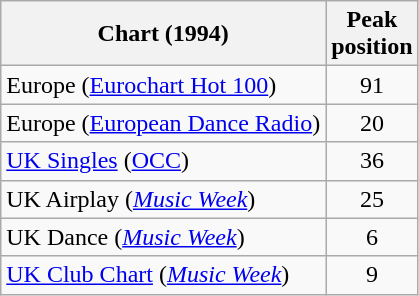<table class="wikitable sortable">
<tr>
<th>Chart (1994)</th>
<th>Peak<br>position</th>
</tr>
<tr>
<td>Europe (<a href='#'>Eurochart Hot 100</a>)</td>
<td align="center">91</td>
</tr>
<tr>
<td>Europe (<a href='#'>European Dance Radio</a>)</td>
<td align="center">20</td>
</tr>
<tr>
<td><a href='#'>UK Singles</a> (<a href='#'>OCC</a>)</td>
<td align="center">36</td>
</tr>
<tr>
<td>UK Airplay (<em><a href='#'>Music Week</a></em>)</td>
<td align="center">25</td>
</tr>
<tr>
<td>UK Dance (<em><a href='#'>Music Week</a></em>)</td>
<td align="center">6</td>
</tr>
<tr>
<td><a href='#'>UK Club Chart</a> (<em><a href='#'>Music Week</a></em>)</td>
<td align="center">9</td>
</tr>
</table>
